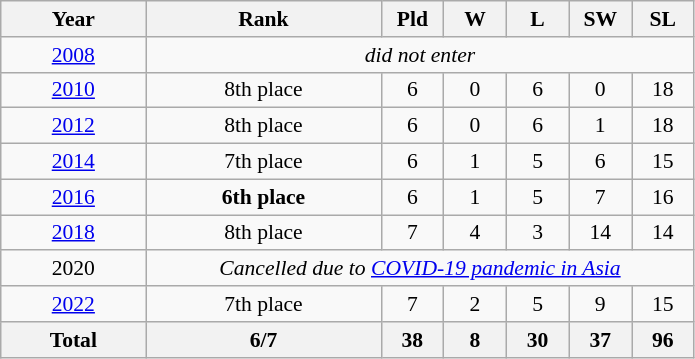<table class="wikitable" style="text-align: center;font-size:90%;">
<tr>
<th width=90>Year</th>
<th width=150>Rank</th>
<th width=35>Pld</th>
<th width=35>W</th>
<th width=35>L</th>
<th width=35>SW</th>
<th width=35>SL</th>
</tr>
<tr>
<td> <a href='#'>2008</a></td>
<td colspan=6><em>did not enter</em></td>
</tr>
<tr>
<td> <a href='#'>2010</a></td>
<td>8th place</td>
<td>6</td>
<td>0</td>
<td>6</td>
<td>0</td>
<td>18</td>
</tr>
<tr>
<td> <a href='#'>2012</a></td>
<td>8th place</td>
<td>6</td>
<td>0</td>
<td>6</td>
<td>1</td>
<td>18</td>
</tr>
<tr>
<td> <a href='#'>2014</a></td>
<td>7th place</td>
<td>6</td>
<td>1</td>
<td>5</td>
<td>6</td>
<td>15</td>
</tr>
<tr>
<td> <a href='#'>2016</a></td>
<td><strong>6th place</strong></td>
<td>6</td>
<td>1</td>
<td>5</td>
<td>7</td>
<td>16</td>
</tr>
<tr>
<td> <a href='#'>2018</a></td>
<td>8th place</td>
<td>7</td>
<td>4</td>
<td>3</td>
<td>14</td>
<td>14</td>
</tr>
<tr>
<td> 2020</td>
<td Colspan=10><em>Cancelled due to <a href='#'>COVID-19 pandemic in Asia</a></em></td>
</tr>
<tr>
<td> <a href='#'>2022</a></td>
<td>7th place</td>
<td>7</td>
<td>2</td>
<td>5</td>
<td>9</td>
<td>15</td>
</tr>
<tr>
<th>Total</th>
<th>6/7</th>
<th>38</th>
<th>8</th>
<th>30</th>
<th>37</th>
<th>96</th>
</tr>
</table>
